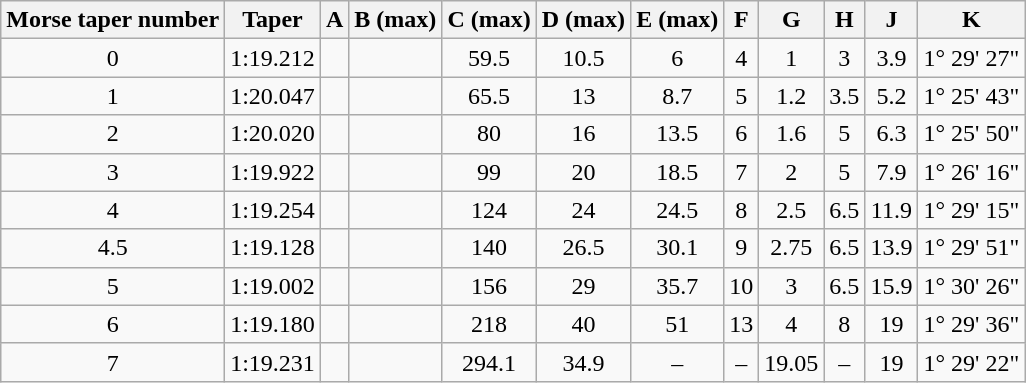<table class="wikitable" style="text-align: center;">
<tr ---->
<th>Morse taper number</th>
<th>Taper</th>
<th>A</th>
<th>B (max)</th>
<th>C (max)</th>
<th>D (max)</th>
<th>E (max)</th>
<th>F</th>
<th>G</th>
<th>H</th>
<th>J</th>
<th>K</th>
</tr>
<tr ---->
<td>0</td>
<td>1:19.212</td>
<td></td>
<td></td>
<td>59.5</td>
<td>10.5</td>
<td>6</td>
<td>4</td>
<td>1</td>
<td>3</td>
<td>3.9</td>
<td>1° 29' 27"</td>
</tr>
<tr ---->
<td>1</td>
<td>1:20.047</td>
<td></td>
<td></td>
<td>65.5</td>
<td>13</td>
<td>8.7</td>
<td>5</td>
<td>1.2</td>
<td>3.5</td>
<td>5.2</td>
<td>1° 25' 43"</td>
</tr>
<tr ---->
<td>2</td>
<td>1:20.020</td>
<td></td>
<td></td>
<td>80</td>
<td>16</td>
<td>13.5</td>
<td>6</td>
<td>1.6</td>
<td>5</td>
<td>6.3</td>
<td>1° 25' 50"</td>
</tr>
<tr ---->
<td>3</td>
<td>1:19.922</td>
<td></td>
<td></td>
<td>99</td>
<td>20</td>
<td>18.5</td>
<td>7</td>
<td>2</td>
<td>5</td>
<td>7.9</td>
<td>1° 26' 16"</td>
</tr>
<tr ---->
<td>4</td>
<td>1:19.254</td>
<td></td>
<td></td>
<td>124</td>
<td>24</td>
<td>24.5</td>
<td>8</td>
<td>2.5</td>
<td>6.5</td>
<td>11.9</td>
<td>1° 29' 15"</td>
</tr>
<tr ---->
<td>4.5</td>
<td>1:19.128</td>
<td></td>
<td></td>
<td>140</td>
<td>26.5</td>
<td>30.1</td>
<td>9</td>
<td>2.75</td>
<td>6.5</td>
<td>13.9</td>
<td>1° 29' 51"</td>
</tr>
<tr ---->
<td>5</td>
<td>1:19.002</td>
<td></td>
<td></td>
<td>156</td>
<td>29</td>
<td>35.7</td>
<td>10</td>
<td>3</td>
<td>6.5</td>
<td>15.9</td>
<td>1° 30' 26"</td>
</tr>
<tr ---->
<td>6</td>
<td>1:19.180</td>
<td></td>
<td></td>
<td>218</td>
<td>40</td>
<td>51</td>
<td>13</td>
<td>4</td>
<td>8</td>
<td>19</td>
<td>1° 29' 36"</td>
</tr>
<tr ---->
<td>7</td>
<td>1:19.231</td>
<td></td>
<td></td>
<td>294.1</td>
<td>34.9</td>
<td>–</td>
<td>–</td>
<td>19.05</td>
<td>–</td>
<td>19</td>
<td>1° 29' 22"</td>
</tr>
</table>
